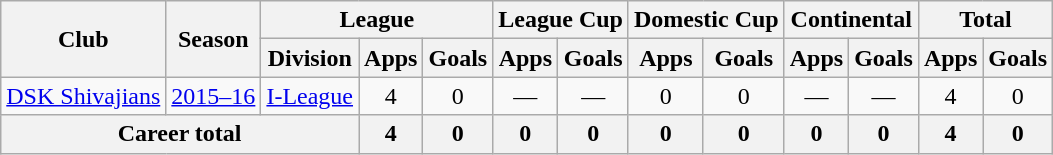<table class="wikitable" style="text-align: center;">
<tr>
<th rowspan="2">Club</th>
<th rowspan="2">Season</th>
<th colspan="3">League</th>
<th colspan="2">League Cup</th>
<th colspan="2">Domestic Cup</th>
<th colspan="2">Continental</th>
<th colspan="2">Total</th>
</tr>
<tr>
<th>Division</th>
<th>Apps</th>
<th>Goals</th>
<th>Apps</th>
<th>Goals</th>
<th>Apps</th>
<th>Goals</th>
<th>Apps</th>
<th>Goals</th>
<th>Apps</th>
<th>Goals</th>
</tr>
<tr>
<td rowspan="1"><a href='#'>DSK Shivajians</a></td>
<td><a href='#'>2015–16</a></td>
<td><a href='#'>I-League</a></td>
<td>4</td>
<td>0</td>
<td>—</td>
<td>—</td>
<td>0</td>
<td>0</td>
<td>—</td>
<td>—</td>
<td>4</td>
<td>0</td>
</tr>
<tr>
<th colspan="3">Career total</th>
<th>4</th>
<th>0</th>
<th>0</th>
<th>0</th>
<th>0</th>
<th>0</th>
<th>0</th>
<th>0</th>
<th>4</th>
<th>0</th>
</tr>
</table>
